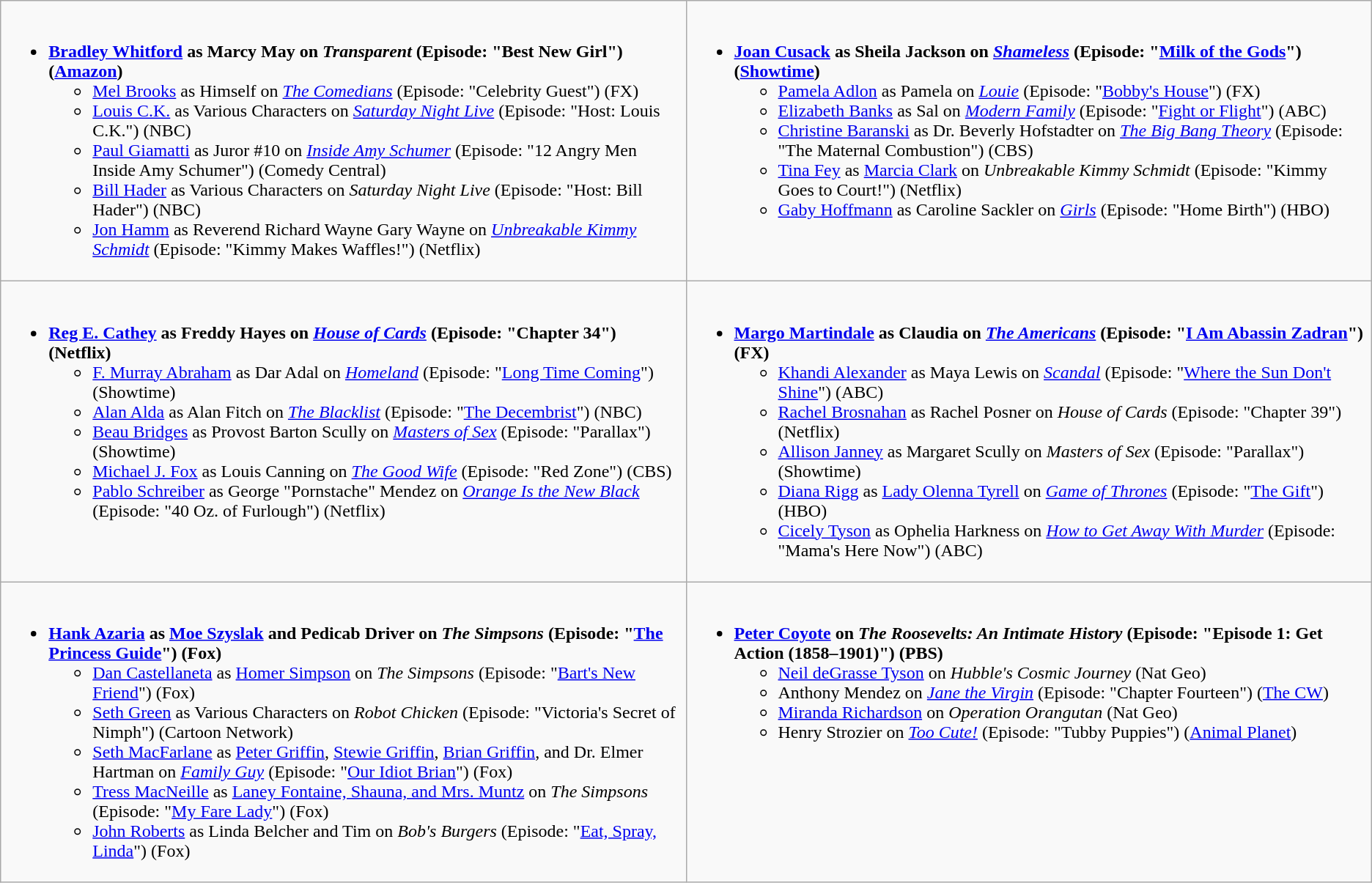<table class="wikitable">
<tr>
<td style="vertical-align:top;" width="50%"><br><ul><li><strong><a href='#'>Bradley Whitford</a> as Marcy May on <em>Transparent</em> (Episode: "Best New Girl") (<a href='#'>Amazon</a>)</strong><ul><li><a href='#'>Mel Brooks</a> as Himself on <em><a href='#'>The Comedians</a></em> (Episode: "Celebrity Guest") (FX)</li><li><a href='#'>Louis C.K.</a> as Various Characters on <em><a href='#'>Saturday Night Live</a></em> (Episode: "Host: Louis C.K.") (NBC)</li><li><a href='#'>Paul Giamatti</a> as Juror #10 on <em><a href='#'>Inside Amy Schumer</a></em> (Episode: "12 Angry Men Inside Amy Schumer") (Comedy Central)</li><li><a href='#'>Bill Hader</a> as Various Characters on <em>Saturday Night Live</em> (Episode: "Host: Bill Hader") (NBC)</li><li><a href='#'>Jon Hamm</a> as Reverend Richard Wayne Gary Wayne on <em><a href='#'>Unbreakable Kimmy Schmidt</a></em> (Episode: "Kimmy Makes Waffles!") (Netflix)</li></ul></li></ul></td>
<td style="vertical-align:top;" width="50%"><br><ul><li><strong><a href='#'>Joan Cusack</a> as Sheila Jackson on <em><a href='#'>Shameless</a></em> (Episode: "<a href='#'>Milk of the Gods</a>") (<a href='#'>Showtime</a>)</strong><ul><li><a href='#'>Pamela Adlon</a> as Pamela on <em><a href='#'>Louie</a></em> (Episode: "<a href='#'>Bobby's House</a>") (FX)</li><li><a href='#'>Elizabeth Banks</a> as Sal on <em><a href='#'>Modern Family</a></em> (Episode: "<a href='#'>Fight or Flight</a>") (ABC)</li><li><a href='#'>Christine Baranski</a> as Dr. Beverly Hofstadter on <em><a href='#'>The Big Bang Theory</a></em> (Episode: "The Maternal Combustion") (CBS)</li><li><a href='#'>Tina Fey</a> as <a href='#'>Marcia Clark</a> on <em>Unbreakable Kimmy Schmidt</em> (Episode: "Kimmy Goes to Court!") (Netflix)</li><li><a href='#'>Gaby Hoffmann</a> as Caroline Sackler on <em><a href='#'>Girls</a></em> (Episode: "Home Birth") (HBO)</li></ul></li></ul></td>
</tr>
<tr>
<td style="vertical-align:top;" width="50%"><br><ul><li><strong><a href='#'>Reg E. Cathey</a> as Freddy Hayes on <em><a href='#'>House of Cards</a></em> (Episode: "Chapter 34") (Netflix)</strong><ul><li><a href='#'>F. Murray Abraham</a> as Dar Adal on <em><a href='#'>Homeland</a></em> (Episode: "<a href='#'>Long Time Coming</a>") (Showtime)</li><li><a href='#'>Alan Alda</a> as Alan Fitch on <em><a href='#'>The Blacklist</a></em> (Episode: "<a href='#'>The Decembrist</a>") (NBC)</li><li><a href='#'>Beau Bridges</a> as Provost Barton Scully on <em><a href='#'>Masters of Sex</a></em> (Episode: "Parallax") (Showtime)</li><li><a href='#'>Michael J. Fox</a> as Louis Canning on <em><a href='#'>The Good Wife</a></em> (Episode: "Red Zone") (CBS)</li><li><a href='#'>Pablo Schreiber</a> as George "Pornstache" Mendez on <em><a href='#'>Orange Is the New Black</a></em> (Episode: "40 Oz. of Furlough") (Netflix)</li></ul></li></ul></td>
<td style="vertical-align:top;" width="50%"><br><ul><li><strong><a href='#'>Margo Martindale</a> as Claudia on <em><a href='#'>The Americans</a></em> (Episode: "<a href='#'>I Am Abassin Zadran</a>") (FX)</strong><ul><li><a href='#'>Khandi Alexander</a> as Maya Lewis on <em><a href='#'>Scandal</a></em> (Episode: "<a href='#'>Where the Sun Don't Shine</a>") (ABC)</li><li><a href='#'>Rachel Brosnahan</a> as Rachel Posner on <em>House of Cards</em> (Episode: "Chapter 39") (Netflix)</li><li><a href='#'>Allison Janney</a> as Margaret Scully on <em>Masters of Sex</em> (Episode: "Parallax") (Showtime)</li><li><a href='#'>Diana Rigg</a> as <a href='#'>Lady Olenna Tyrell</a> on <em><a href='#'>Game of Thrones</a></em> (Episode: "<a href='#'>The Gift</a>") (HBO)</li><li><a href='#'>Cicely Tyson</a> as Ophelia Harkness on <em><a href='#'>How to Get Away With Murder</a></em> (Episode: "Mama's Here Now") (ABC)</li></ul></li></ul></td>
</tr>
<tr>
<td style="vertical-align:top;" width="50%"><br><ul><li><strong><a href='#'>Hank Azaria</a> as <a href='#'>Moe Szyslak</a> and Pedicab Driver on <em>The Simpsons</em> (Episode: "<a href='#'>The Princess Guide</a>") (Fox)</strong><ul><li><a href='#'>Dan Castellaneta</a> as <a href='#'>Homer Simpson</a> on <em>The Simpsons</em> (Episode: "<a href='#'>Bart's New Friend</a>") (Fox)</li><li><a href='#'>Seth Green</a> as Various Characters on <em>Robot Chicken</em> (Episode: "Victoria's Secret of Nimph") (Cartoon Network)</li><li><a href='#'>Seth MacFarlane</a> as <a href='#'>Peter Griffin</a>, <a href='#'>Stewie Griffin</a>, <a href='#'>Brian Griffin</a>, and Dr. Elmer Hartman on <em><a href='#'>Family Guy</a></em> (Episode: "<a href='#'>Our Idiot Brian</a>") (Fox)</li><li><a href='#'>Tress MacNeille</a> as <a href='#'>Laney Fontaine, Shauna, and Mrs. Muntz</a> on <em>The Simpsons</em> (Episode: "<a href='#'>My Fare Lady</a>") (Fox)</li><li><a href='#'>John Roberts</a> as Linda Belcher and Tim on <em>Bob's Burgers</em> (Episode: "<a href='#'>Eat, Spray, Linda</a>") (Fox)</li></ul></li></ul></td>
<td style="vertical-align:top;" width="50%"><br><ul><li><strong><a href='#'>Peter Coyote</a> on <em>The Roosevelts: An Intimate History</em> (Episode: "Episode 1: Get Action (1858–1901)") (PBS)</strong><ul><li><a href='#'>Neil deGrasse Tyson</a> on <em>Hubble's Cosmic Journey</em> (Nat Geo)</li><li>Anthony Mendez on <em><a href='#'>Jane the Virgin</a></em> (Episode: "Chapter Fourteen") (<a href='#'>The CW</a>)</li><li><a href='#'>Miranda Richardson</a> on <em>Operation Orangutan</em> (Nat Geo)</li><li>Henry Strozier on <em><a href='#'>Too Cute!</a></em> (Episode: "Tubby Puppies") (<a href='#'>Animal Planet</a>)</li></ul></li></ul></td>
</tr>
</table>
